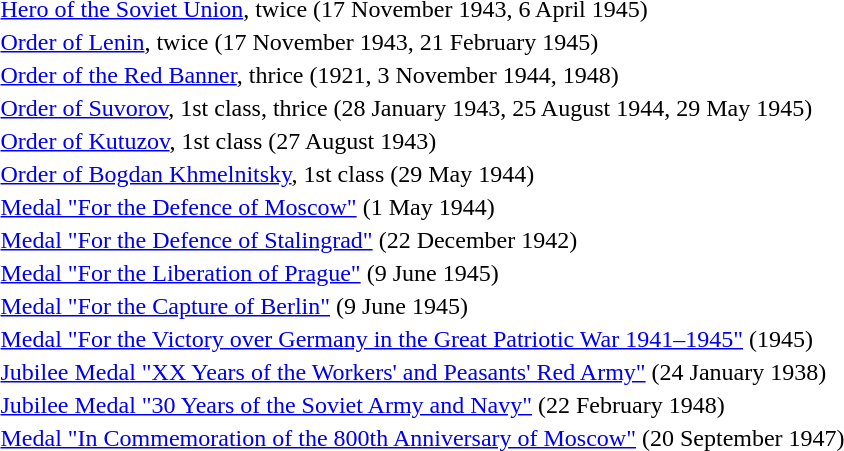<table>
<tr>
<td> </td>
<td><a href='#'>Hero of the Soviet Union</a>, twice (17 November 1943, 6 April 1945)</td>
</tr>
<tr>
<td></td>
<td><a href='#'>Order of Lenin</a>, twice (17 November 1943, 21 February 1945)</td>
</tr>
<tr>
<td></td>
<td><a href='#'>Order of the Red Banner</a>, thrice (1921, 3 November 1944, 1948)</td>
</tr>
<tr>
<td></td>
<td><a href='#'>Order of Suvorov</a>, 1st class, thrice (28 January 1943, 25 August 1944, 29 May 1945)</td>
</tr>
<tr>
<td></td>
<td><a href='#'>Order of Kutuzov</a>, 1st class (27 August 1943)</td>
</tr>
<tr>
<td></td>
<td><a href='#'>Order of Bogdan Khmelnitsky</a>, 1st class (29 May 1944)</td>
</tr>
<tr>
<td></td>
<td><a href='#'>Medal "For the Defence of Moscow"</a> (1 May 1944)</td>
</tr>
<tr>
<td></td>
<td><a href='#'>Medal "For the Defence of Stalingrad"</a> (22 December 1942)</td>
</tr>
<tr>
<td></td>
<td><a href='#'>Medal "For the Liberation of Prague"</a> (9 June 1945)</td>
</tr>
<tr>
<td></td>
<td><a href='#'>Medal "For the Capture of Berlin"</a> (9 June 1945)</td>
</tr>
<tr>
<td></td>
<td><a href='#'>Medal "For the Victory over Germany in the Great Patriotic War 1941–1945"</a> (1945)</td>
</tr>
<tr>
<td></td>
<td><a href='#'>Jubilee Medal "XX Years of the Workers' and Peasants' Red Army"</a> (24 January 1938)</td>
</tr>
<tr>
<td></td>
<td><a href='#'>Jubilee Medal "30 Years of the Soviet Army and Navy"</a> (22 February 1948)</td>
</tr>
<tr>
<td></td>
<td><a href='#'>Medal "In Commemoration of the 800th Anniversary of Moscow"</a> (20 September 1947)</td>
</tr>
<tr>
</tr>
</table>
